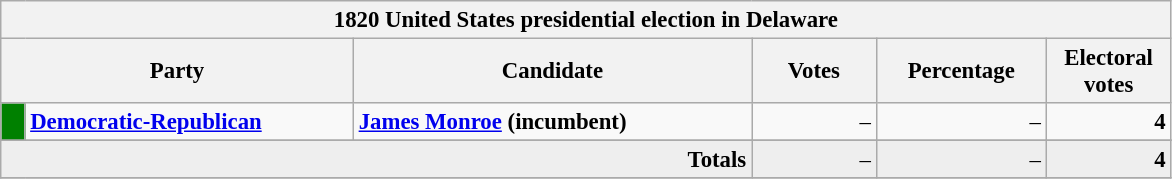<table class="wikitable" style="font-size: 95%;">
<tr>
<th colspan="6">1820 United States presidential election in Delaware</th>
</tr>
<tr>
<th colspan="2" style="width: 15em">Party</th>
<th style="width: 17em">Candidate</th>
<th style="width: 5em">Votes</th>
<th style="width: 7em">Percentage</th>
<th style="width: 5em">Electoral votes</th>
</tr>
<tr>
<th style="background-color:#008000; width: 3px"></th>
<td style="width: 130px"><strong><a href='#'>Democratic-Republican</a></strong></td>
<td><strong><a href='#'>James Monroe</a> (incumbent)</strong></td>
<td align="right">–</td>
<td align="right">–</td>
<td align="right"><strong>4</strong></td>
</tr>
<tr>
</tr>
<tr bgcolor="#EEEEEE">
<td colspan="3" align="right"><strong>Totals</strong></td>
<td align="right">–</td>
<td align="right">–</td>
<td align="right"><strong>4</strong></td>
</tr>
<tr>
</tr>
</table>
